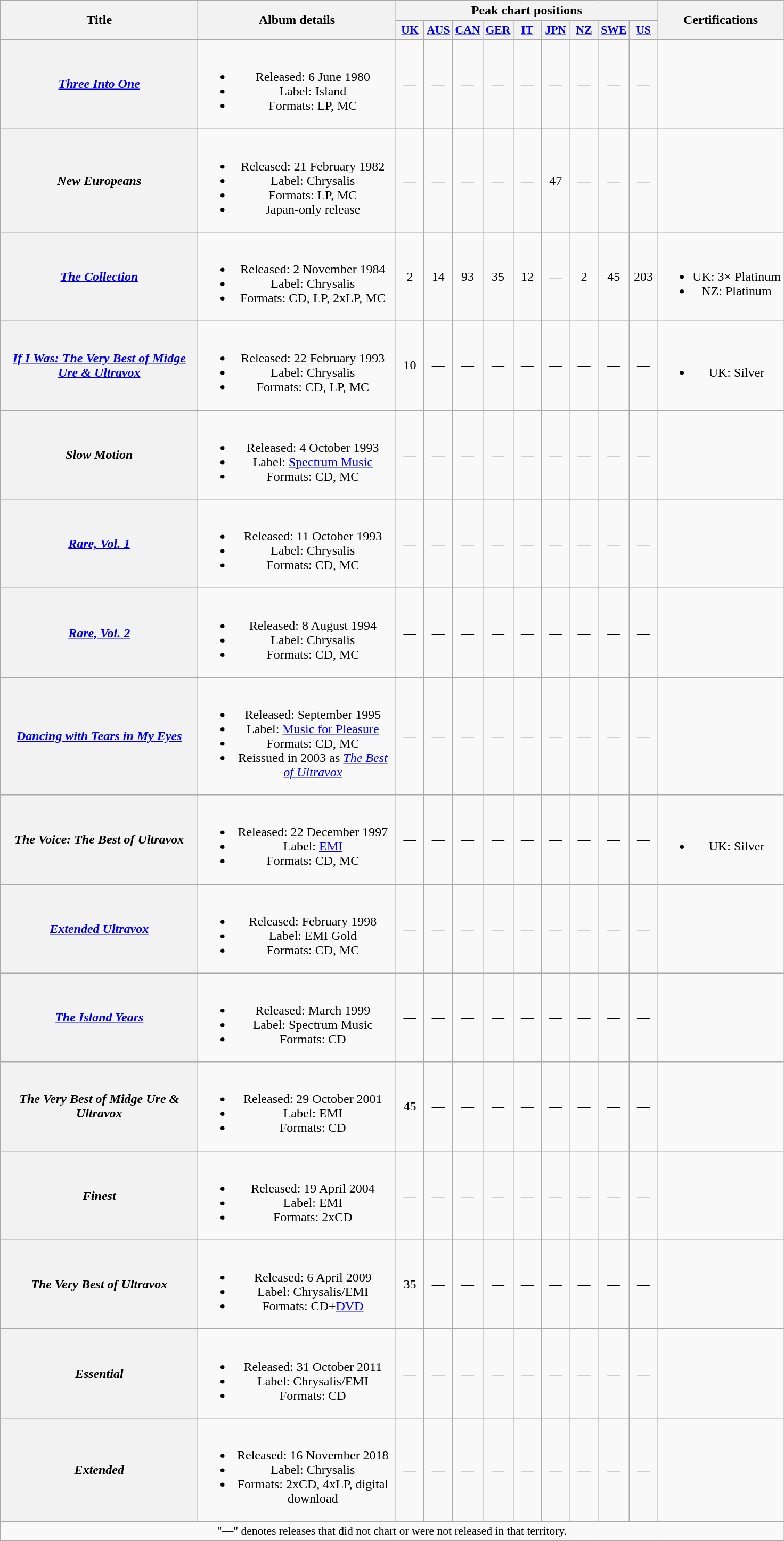<table class="wikitable plainrowheaders" style="text-align:center;">
<tr>
<th rowspan="2" scope="col" style="width:15em;">Title</th>
<th rowspan="2" scope="col" style="width:15em;">Album details</th>
<th colspan="9">Peak chart positions</th>
<th rowspan="2">Certifications</th>
</tr>
<tr>
<th scope="col" style="width:2em;font-size:90%;"><a href='#'>UK</a><br></th>
<th scope="col" style="width:2em;font-size:90%;"><a href='#'>AUS</a><br></th>
<th scope="col" style="width:2em;font-size:90%;"><a href='#'>CAN</a><br></th>
<th scope="col" style="width:2em;font-size:90%;"><a href='#'>GER</a><br></th>
<th scope="col" style="width:2em;font-size:90%;"><a href='#'>IT</a><br></th>
<th scope="col" style="width:2em;font-size:90%;"><a href='#'>JPN</a><br></th>
<th scope="col" style="width:2em;font-size:90%;"><a href='#'>NZ</a><br></th>
<th scope="col" style="width:2em;font-size:90%;"><a href='#'>SWE</a><br></th>
<th scope="col" style="width:2em;font-size:90%;"><a href='#'>US</a><br></th>
</tr>
<tr>
<th scope="row"><em><a href='#'>Three Into One</a></em></th>
<td><br><ul><li>Released: 6 June 1980</li><li>Label: Island</li><li>Formats: LP, MC</li></ul></td>
<td>—</td>
<td>—</td>
<td>—</td>
<td>—</td>
<td>—</td>
<td>—</td>
<td>—</td>
<td>—</td>
<td>—</td>
<td></td>
</tr>
<tr>
<th scope="row"><em>New Europeans</em></th>
<td><br><ul><li>Released: 21 February 1982</li><li>Label: Chrysalis</li><li>Formats: LP, MC</li><li>Japan-only release</li></ul></td>
<td>—</td>
<td>—</td>
<td>—</td>
<td>—</td>
<td>—</td>
<td>47</td>
<td>—</td>
<td>—</td>
<td>—</td>
<td></td>
</tr>
<tr>
<th scope="row"><em><a href='#'>The Collection</a></em></th>
<td><br><ul><li>Released: 2 November 1984</li><li>Label: Chrysalis</li><li>Formats: CD, LP, 2xLP, MC</li></ul></td>
<td>2</td>
<td>14</td>
<td>93</td>
<td>35</td>
<td>12</td>
<td>—</td>
<td>2</td>
<td>45</td>
<td>203</td>
<td><br><ul><li>UK: 3× Platinum</li><li>NZ: Platinum</li></ul></td>
</tr>
<tr>
<th scope="row"><em><a href='#'>If I Was: The Very Best of Midge Ure & Ultravox</a></em></th>
<td><br><ul><li>Released: 22 February 1993</li><li>Label: Chrysalis</li><li>Formats: CD, LP, MC</li></ul></td>
<td>10</td>
<td>—</td>
<td>—</td>
<td>—</td>
<td>—</td>
<td>—</td>
<td>—</td>
<td>—</td>
<td>—</td>
<td><br><ul><li>UK: Silver</li></ul></td>
</tr>
<tr>
<th scope="row"><em>Slow Motion</em></th>
<td><br><ul><li>Released: 4 October 1993</li><li>Label: <a href='#'>Spectrum Music</a></li><li>Formats: CD, MC</li></ul></td>
<td>—</td>
<td>—</td>
<td>—</td>
<td>—</td>
<td>—</td>
<td>—</td>
<td>—</td>
<td>—</td>
<td>—</td>
<td></td>
</tr>
<tr>
<th scope="row"><em><a href='#'>Rare, Vol. 1</a></em></th>
<td><br><ul><li>Released: 11 October 1993</li><li>Label: Chrysalis</li><li>Formats: CD, MC</li></ul></td>
<td>—</td>
<td>—</td>
<td>—</td>
<td>—</td>
<td>—</td>
<td>—</td>
<td>—</td>
<td>—</td>
<td>—</td>
<td></td>
</tr>
<tr>
<th scope="row"><em><a href='#'>Rare, Vol. 2</a></em></th>
<td><br><ul><li>Released: 8 August 1994</li><li>Label: Chrysalis</li><li>Formats: CD, MC</li></ul></td>
<td>—</td>
<td>—</td>
<td>—</td>
<td>—</td>
<td>—</td>
<td>—</td>
<td>—</td>
<td>—</td>
<td>—</td>
<td></td>
</tr>
<tr>
<th scope="row"><em><a href='#'>Dancing with Tears in My Eyes</a></em></th>
<td><br><ul><li>Released: September 1995</li><li>Label: <a href='#'>Music for Pleasure</a></li><li>Formats: CD, MC</li><li>Reissued in 2003 as <em><a href='#'>The Best of Ultravox</a></em></li></ul></td>
<td>—</td>
<td>—</td>
<td>—</td>
<td>—</td>
<td>—</td>
<td>—</td>
<td>—</td>
<td>—</td>
<td>—</td>
<td></td>
</tr>
<tr>
<th scope="row"><em>The Voice: The Best of Ultravox</em></th>
<td><br><ul><li>Released: 22 December 1997</li><li>Label: <a href='#'>EMI</a></li><li>Formats: CD, MC</li></ul></td>
<td>—</td>
<td>—</td>
<td>—</td>
<td>—</td>
<td>—</td>
<td>—</td>
<td>—</td>
<td>—</td>
<td>—</td>
<td><br><ul><li>UK: Silver</li></ul></td>
</tr>
<tr>
<th scope="row"><em><a href='#'>Extended Ultravox</a></em></th>
<td><br><ul><li>Released: February 1998</li><li>Label: EMI Gold</li><li>Formats: CD, MC</li></ul></td>
<td>—</td>
<td>—</td>
<td>—</td>
<td>—</td>
<td>—</td>
<td>—</td>
<td>—</td>
<td>—</td>
<td>—</td>
<td></td>
</tr>
<tr>
<th scope="row"><em><a href='#'>The Island Years</a></em></th>
<td><br><ul><li>Released: March 1999</li><li>Label: Spectrum Music</li><li>Formats: CD</li></ul></td>
<td>—</td>
<td>—</td>
<td>—</td>
<td>—</td>
<td>—</td>
<td>—</td>
<td>—</td>
<td>—</td>
<td>—</td>
<td></td>
</tr>
<tr>
<th scope="row"><em>The Very Best of Midge Ure & Ultravox</em></th>
<td><br><ul><li>Released: 29 October 2001</li><li>Label: EMI</li><li>Formats: CD</li></ul></td>
<td>45</td>
<td>—</td>
<td>—</td>
<td>—</td>
<td>—</td>
<td>—</td>
<td>—</td>
<td>—</td>
<td>—</td>
<td></td>
</tr>
<tr>
<th scope="row"><em>Finest</em></th>
<td><br><ul><li>Released: 19 April 2004</li><li>Label: EMI</li><li>Formats: 2xCD</li></ul></td>
<td>—</td>
<td>—</td>
<td>—</td>
<td>—</td>
<td>—</td>
<td>—</td>
<td>—</td>
<td>—</td>
<td>—</td>
<td></td>
</tr>
<tr>
<th scope="row"><em>The Very Best of Ultravox</em></th>
<td><br><ul><li>Released: 6 April 2009</li><li>Label: Chrysalis/EMI</li><li>Formats: CD+<a href='#'>DVD</a></li></ul></td>
<td>35</td>
<td>—</td>
<td>—</td>
<td>—</td>
<td>—</td>
<td>—</td>
<td>—</td>
<td>—</td>
<td>—</td>
<td></td>
</tr>
<tr>
<th scope="row"><em>Essential</em></th>
<td><br><ul><li>Released: 31 October 2011</li><li>Label: Chrysalis/EMI</li><li>Formats: CD</li></ul></td>
<td>—</td>
<td>—</td>
<td>—</td>
<td>—</td>
<td>—</td>
<td>—</td>
<td>—</td>
<td>—</td>
<td>—</td>
<td></td>
</tr>
<tr>
<th scope="row"><em>Extended</em></th>
<td><br><ul><li>Released: 16 November 2018</li><li>Label: Chrysalis</li><li>Formats: 2xCD, 4xLP, digital download</li></ul></td>
<td>—</td>
<td>—</td>
<td>—</td>
<td>—</td>
<td>—</td>
<td>—</td>
<td>—</td>
<td>—</td>
<td>—</td>
<td></td>
</tr>
<tr>
<td colspan="12" style="font-size:90%">"—" denotes releases that did not chart or were not released in that territory.</td>
</tr>
</table>
